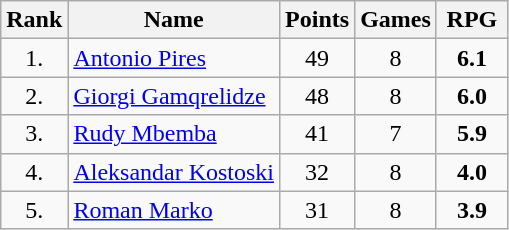<table class="wikitable" style="text-align: center;">
<tr>
<th>Rank</th>
<th>Name</th>
<th>Points</th>
<th>Games</th>
<th width=40>RPG</th>
</tr>
<tr>
<td>1.</td>
<td align="left"> <a href='#'>Antonio Pires</a></td>
<td>49</td>
<td>8</td>
<td><strong>6.1</strong></td>
</tr>
<tr>
<td>2.</td>
<td align="left"> <a href='#'>Giorgi Gamqrelidze</a></td>
<td>48</td>
<td>8</td>
<td><strong>6.0</strong></td>
</tr>
<tr>
<td>3.</td>
<td align="left"> <a href='#'>Rudy Mbemba</a></td>
<td>41</td>
<td>7</td>
<td><strong>5.9</strong></td>
</tr>
<tr>
<td>4.</td>
<td align="left"> <a href='#'>Aleksandar Kostoski</a></td>
<td>32</td>
<td>8</td>
<td><strong>4.0</strong></td>
</tr>
<tr>
<td>5.</td>
<td align="left"> <a href='#'>Roman Marko</a></td>
<td>31</td>
<td>8</td>
<td><strong>3.9</strong></td>
</tr>
</table>
